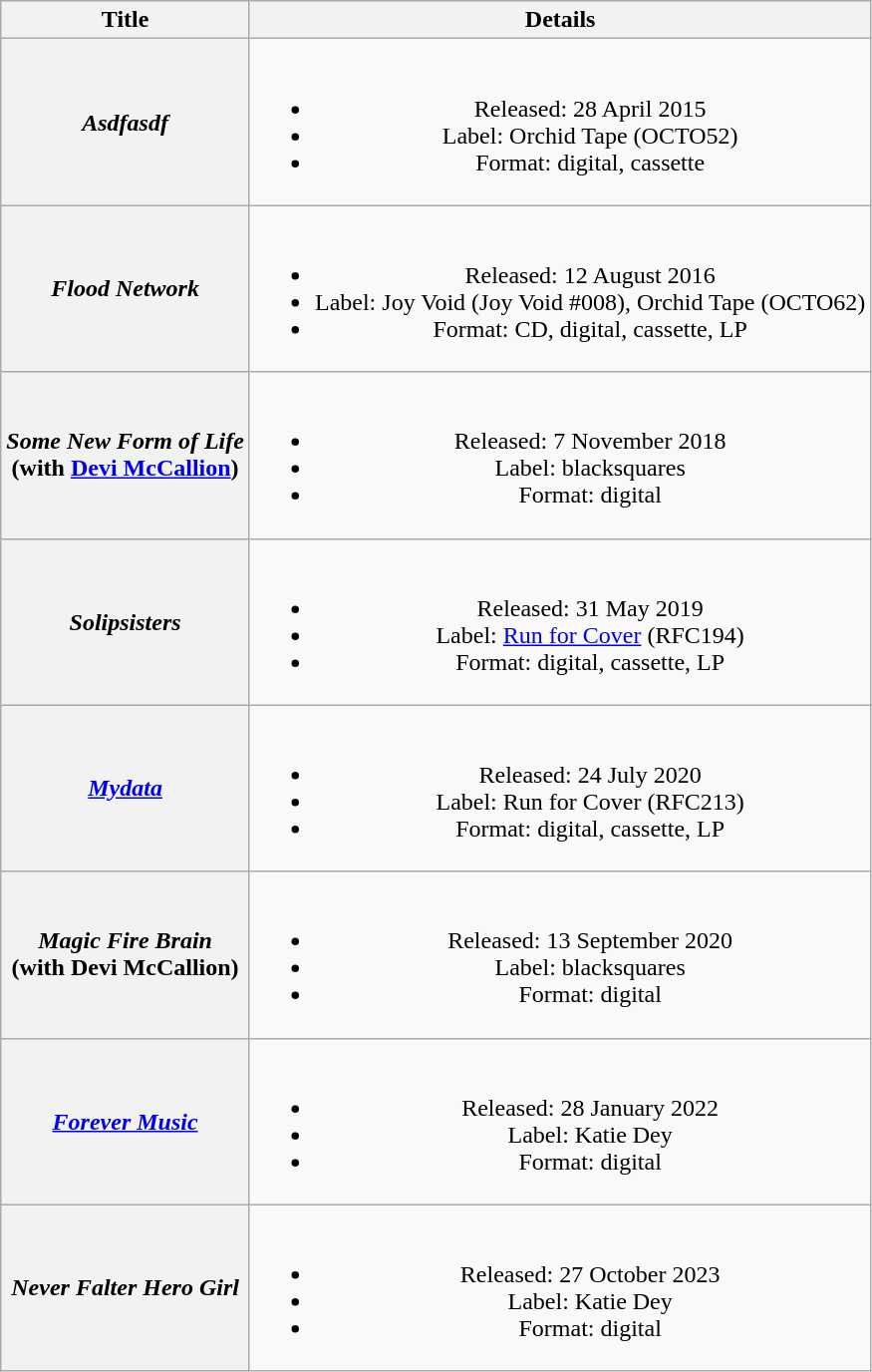<table class="wikitable plainrowheaders" style="text-align:center;" border="1">
<tr>
<th>Title</th>
<th>Details</th>
</tr>
<tr>
<th scope="row"><em>Asdfasdf</em></th>
<td><br><ul><li>Released: 28 April 2015</li><li>Label: Orchid Tape (OCTO52)</li><li>Format: digital, cassette</li></ul></td>
</tr>
<tr>
<th scope="row"><em>Flood Network</em></th>
<td><br><ul><li>Released: 12 August 2016</li><li>Label: Joy Void (Joy Void #008), Orchid Tape (OCTO62)</li><li>Format: CD, digital, cassette, LP</li></ul></td>
</tr>
<tr>
<th scope="row"><em>Some New Form of Life</em> <br> (with <a href='#'>Devi McCallion</a>)</th>
<td><br><ul><li>Released: 7 November 2018</li><li>Label: blacksquares</li><li>Format: digital</li></ul></td>
</tr>
<tr>
<th scope="row"><em>Solipsisters</em></th>
<td><br><ul><li>Released: 31 May 2019</li><li>Label: <a href='#'>Run for Cover</a> (RFC194)</li><li>Format: digital, cassette, LP</li></ul></td>
</tr>
<tr>
<th scope="row"><em><a href='#'>Mydata</a></em></th>
<td><br><ul><li>Released: 24 July 2020</li><li>Label: Run for Cover (RFC213)</li><li>Format: digital, cassette, LP</li></ul></td>
</tr>
<tr>
<th scope="row"><em>Magic Fire Brain</em> <br> (with Devi McCallion)</th>
<td><br><ul><li>Released: 13 September 2020</li><li>Label: blacksquares</li><li>Format: digital</li></ul></td>
</tr>
<tr>
<th scope="row"><em><a href='#'>Forever Music</a></em></th>
<td><br><ul><li>Released: 28 January 2022</li><li>Label: Katie Dey</li><li>Format: digital</li></ul></td>
</tr>
<tr>
<th scope="row"><em>Never Falter Hero Girl</em></th>
<td><br><ul><li>Released: 27 October 2023</li><li>Label: Katie Dey</li><li>Format: digital</li></ul></td>
</tr>
</table>
